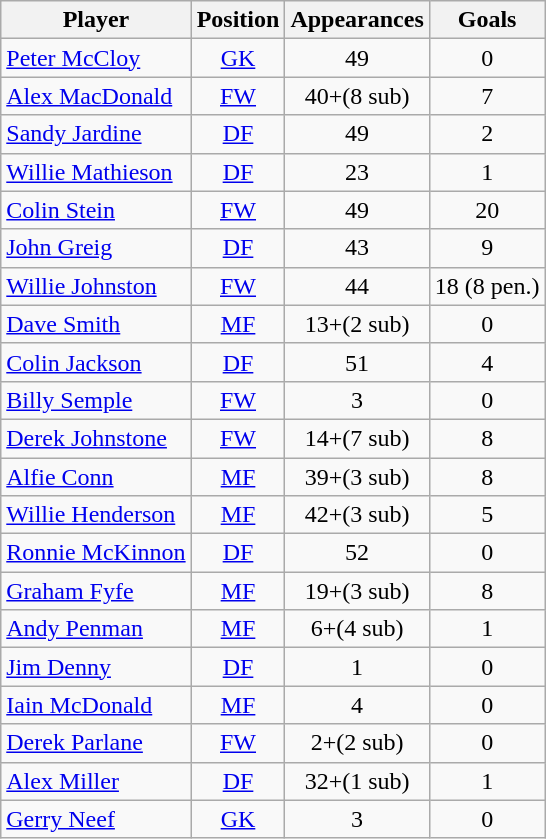<table class="wikitable sortable" style="text-align: center;">
<tr>
<th>Player</th>
<th>Position</th>
<th>Appearances</th>
<th>Goals</th>
</tr>
<tr>
<td align="left"> <a href='#'>Peter McCloy</a></td>
<td><a href='#'>GK</a></td>
<td>49</td>
<td>0</td>
</tr>
<tr>
<td align="left"> <a href='#'>Alex MacDonald</a></td>
<td><a href='#'>FW</a></td>
<td>40+(8 sub)</td>
<td>7</td>
</tr>
<tr>
<td align="left"> <a href='#'>Sandy Jardine</a></td>
<td><a href='#'>DF</a></td>
<td>49</td>
<td>2</td>
</tr>
<tr>
<td align="left"> <a href='#'>Willie Mathieson</a></td>
<td><a href='#'>DF</a></td>
<td>23</td>
<td>1</td>
</tr>
<tr>
<td align="left"> <a href='#'>Colin Stein</a></td>
<td><a href='#'>FW</a></td>
<td>49</td>
<td>20</td>
</tr>
<tr>
<td align="left"> <a href='#'>John Greig</a></td>
<td><a href='#'>DF</a></td>
<td>43</td>
<td>9</td>
</tr>
<tr>
<td align="left"> <a href='#'>Willie Johnston</a></td>
<td><a href='#'>FW</a></td>
<td>44</td>
<td>18 (8 pen.)</td>
</tr>
<tr>
<td align="left"> <a href='#'>Dave Smith</a></td>
<td><a href='#'>MF</a></td>
<td>13+(2 sub)</td>
<td>0</td>
</tr>
<tr>
<td align="left"> <a href='#'>Colin Jackson</a></td>
<td><a href='#'>DF</a></td>
<td>51</td>
<td>4</td>
</tr>
<tr>
<td align="left"> <a href='#'>Billy Semple</a></td>
<td><a href='#'>FW</a></td>
<td>3</td>
<td>0</td>
</tr>
<tr>
<td align="left"> <a href='#'>Derek Johnstone</a></td>
<td><a href='#'>FW</a></td>
<td>14+(7 sub)</td>
<td>8</td>
</tr>
<tr>
<td align="left"> <a href='#'>Alfie Conn</a></td>
<td><a href='#'>MF</a></td>
<td>39+(3 sub)</td>
<td>8</td>
</tr>
<tr>
<td align="left"> <a href='#'>Willie Henderson</a></td>
<td><a href='#'>MF</a></td>
<td>42+(3 sub)</td>
<td>5</td>
</tr>
<tr>
<td align="left"> <a href='#'>Ronnie McKinnon</a></td>
<td><a href='#'>DF</a></td>
<td>52</td>
<td>0</td>
</tr>
<tr>
<td align="left"> <a href='#'>Graham Fyfe</a></td>
<td><a href='#'>MF</a></td>
<td>19+(3 sub)</td>
<td>8</td>
</tr>
<tr>
<td align="left"> <a href='#'>Andy Penman</a></td>
<td><a href='#'>MF</a></td>
<td>6+(4 sub)</td>
<td>1</td>
</tr>
<tr>
<td align="left"> <a href='#'>Jim Denny</a></td>
<td><a href='#'>DF</a></td>
<td>1</td>
<td>0</td>
</tr>
<tr>
<td align="left"> <a href='#'>Iain McDonald</a></td>
<td><a href='#'>MF</a></td>
<td>4</td>
<td>0</td>
</tr>
<tr>
<td align="left"> <a href='#'>Derek Parlane</a></td>
<td><a href='#'>FW</a></td>
<td>2+(2 sub)</td>
<td>0</td>
</tr>
<tr>
<td align="left"> <a href='#'>Alex Miller</a></td>
<td><a href='#'>DF</a></td>
<td>32+(1 sub)</td>
<td>1</td>
</tr>
<tr>
<td align="left"> <a href='#'>Gerry Neef</a></td>
<td><a href='#'>GK</a></td>
<td>3</td>
<td>0</td>
</tr>
</table>
